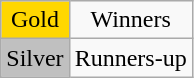<table class="wikitable" style="text-align:center">
<tr>
<td style=background:gold>Gold</td>
<td>Winners</td>
</tr>
<tr>
<td style=background:silver>Silver</td>
<td>Runners-up</td>
</tr>
</table>
